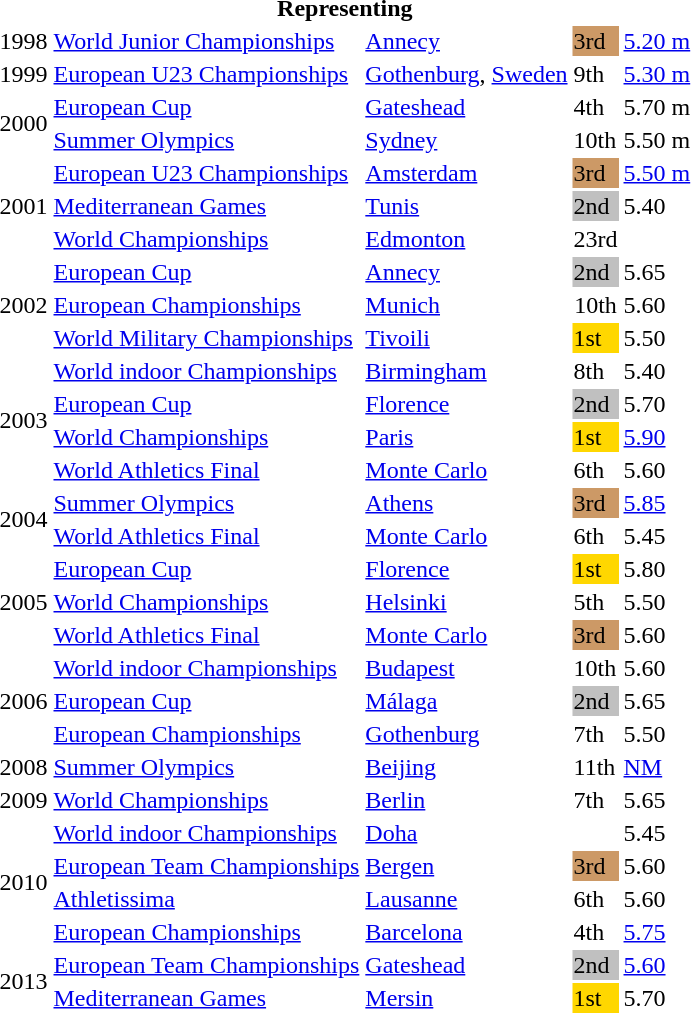<table>
<tr>
<th colspan="6">Representing </th>
</tr>
<tr>
<td>1998</td>
<td align=left><a href='#'>World Junior Championships</a></td>
<td align=left> <a href='#'>Annecy</a></td>
<td bgcolor=cc9966>3rd</td>
<td><a href='#'>5.20 m</a></td>
</tr>
<tr>
<td>1999</td>
<td><a href='#'>European U23 Championships</a></td>
<td><a href='#'>Gothenburg</a>, <a href='#'>Sweden</a></td>
<td>9th</td>
<td><a href='#'>5.30 m</a></td>
</tr>
<tr>
<td rowspan=2>2000</td>
<td align=left><a href='#'>European Cup</a></td>
<td align=left> <a href='#'>Gateshead</a></td>
<td>4th</td>
<td>5.70 m</td>
</tr>
<tr>
<td align=left><a href='#'>Summer Olympics</a></td>
<td align=left> <a href='#'>Sydney</a></td>
<td>10th</td>
<td>5.50 m</td>
</tr>
<tr>
<td rowspan=3>2001</td>
<td align=left><a href='#'>European U23 Championships</a></td>
<td align=left> <a href='#'>Amsterdam</a></td>
<td bgcolor=cc9966>3rd</td>
<td><a href='#'>5.50 m</a></td>
</tr>
<tr>
<td align=left><a href='#'>Mediterranean Games</a></td>
<td align=left> <a href='#'>Tunis</a></td>
<td bgcolor=silver>2nd</td>
<td>5.40 </td>
</tr>
<tr>
<td align=left><a href='#'>World Championships</a></td>
<td align=left> <a href='#'>Edmonton</a></td>
<td>23rd</td>
<td></td>
</tr>
<tr>
<td rowspan=3>2002</td>
<td align=left><a href='#'>European Cup</a></td>
<td align=left> <a href='#'>Annecy</a></td>
<td bgcolor=silver>2nd</td>
<td>5.65</td>
</tr>
<tr>
<td align=left><a href='#'>European Championships</a></td>
<td align=left> <a href='#'>Munich</a></td>
<td align="center">10th</td>
<td>5.60</td>
</tr>
<tr>
<td align=left><a href='#'>World Military Championships</a></td>
<td align=left> <a href='#'>Tivoili</a></td>
<td bgcolor=gold>1st</td>
<td>5.50 </td>
</tr>
<tr>
<td rowspan=4>2003</td>
<td align=left><a href='#'>World indoor Championships</a></td>
<td align=left> <a href='#'>Birmingham</a></td>
<td>8th</td>
<td>5.40</td>
</tr>
<tr>
<td align=left><a href='#'>European Cup</a></td>
<td align=left> <a href='#'>Florence</a></td>
<td bgcolor=silver>2nd</td>
<td>5.70</td>
</tr>
<tr>
<td align=left><a href='#'>World Championships</a></td>
<td align=left> <a href='#'>Paris</a></td>
<td bgcolor=gold>1st</td>
<td><a href='#'>5.90</a>  </td>
</tr>
<tr>
<td align=left><a href='#'>World Athletics Final</a></td>
<td align=left> <a href='#'>Monte Carlo</a></td>
<td>6th</td>
<td>5.60</td>
</tr>
<tr>
<td rowspan=2>2004</td>
<td align=left><a href='#'>Summer Olympics</a></td>
<td align=left> <a href='#'>Athens</a></td>
<td bgcolor=cc9966>3rd</td>
<td><a href='#'>5.85</a> </td>
</tr>
<tr>
<td align=left><a href='#'>World Athletics Final</a></td>
<td align=left> <a href='#'>Monte Carlo</a></td>
<td>6th</td>
<td>5.45 </td>
</tr>
<tr>
<td rowspan=3>2005</td>
<td align=left><a href='#'>European Cup</a></td>
<td align=left> <a href='#'>Florence</a></td>
<td bgcolor=gold>1st</td>
<td>5.80</td>
</tr>
<tr>
<td align=left><a href='#'>World Championships</a></td>
<td align=left> <a href='#'>Helsinki</a></td>
<td>5th</td>
<td>5.50</td>
</tr>
<tr>
<td align=left><a href='#'>World Athletics Final</a></td>
<td align=left> <a href='#'>Monte Carlo</a></td>
<td bgcolor=cc9966>3rd</td>
<td>5.60</td>
</tr>
<tr>
<td rowspan=3>2006</td>
<td align=left><a href='#'>World indoor Championships</a></td>
<td align=left> <a href='#'>Budapest</a></td>
<td>10th</td>
<td>5.60</td>
</tr>
<tr>
<td align=left><a href='#'>European Cup</a></td>
<td align=left> <a href='#'>Málaga</a></td>
<td bgcolor=silver>2nd</td>
<td>5.65</td>
</tr>
<tr>
<td align=left><a href='#'>European Championships</a></td>
<td align=left> <a href='#'>Gothenburg</a></td>
<td>7th</td>
<td>5.50</td>
</tr>
<tr>
<td>2008</td>
<td align=left><a href='#'>Summer Olympics</a></td>
<td align=left> <a href='#'>Beijing</a></td>
<td>11th</td>
<td><a href='#'>NM</a></td>
</tr>
<tr>
<td>2009</td>
<td align=left><a href='#'>World Championships</a></td>
<td align=left> <a href='#'>Berlin</a></td>
<td>7th</td>
<td>5.65</td>
</tr>
<tr>
<td rowspan=4>2010</td>
<td align=left><a href='#'>World indoor Championships</a></td>
<td align=left> <a href='#'>Doha</a></td>
<td></td>
<td>5.45</td>
</tr>
<tr>
<td align=left><a href='#'>European Team Championships</a></td>
<td align=left> <a href='#'>Bergen</a></td>
<td bgcolor=cc9966>3rd</td>
<td>5.60</td>
</tr>
<tr>
<td align=left><a href='#'>Athletissima</a></td>
<td align=left> <a href='#'>Lausanne</a></td>
<td>6th</td>
<td>5.60</td>
</tr>
<tr>
<td align=left><a href='#'>European Championships</a></td>
<td align=left> <a href='#'>Barcelona</a></td>
<td>4th</td>
<td><a href='#'>5.75</a>  </td>
</tr>
<tr>
<td rowspan=2>2013</td>
<td align=left><a href='#'>European Team Championships</a></td>
<td align=left> <a href='#'>Gateshead</a></td>
<td bgcolor=silver>2nd</td>
<td><a href='#'>5.60</a></td>
</tr>
<tr>
<td align=left><a href='#'>Mediterranean Games</a></td>
<td align=left> <a href='#'>Mersin</a></td>
<td bgcolor=gold>1st</td>
<td>5.70  </td>
</tr>
</table>
